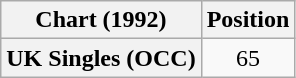<table class="wikitable plainrowheaders" style="text-align:center">
<tr>
<th>Chart (1992)</th>
<th>Position</th>
</tr>
<tr>
<th scope="row">UK Singles (OCC)</th>
<td>65</td>
</tr>
</table>
